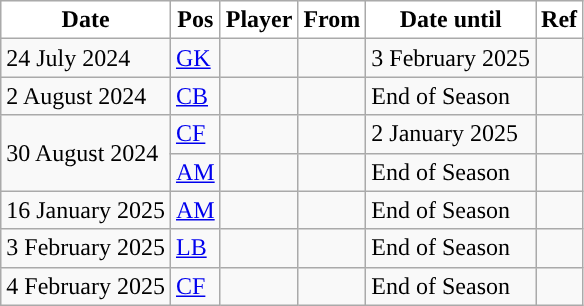<table class="wikitable plainrowheaders sortable">
<tr>
<th style="background:white; color:black; ">Date</th>
<th style="background:white; color:black; ">Pos</th>
<th style="background:white; color:black; ">Player</th>
<th style="background:white; color:black; ">From</th>
<th style="background:white; color:black; ">Date until</th>
<th style="background:white; color:black; ">Ref</th>
</tr>
<tr>
<td>24 July 2024</td>
<td><a href='#'>GK</a></td>
<td></td>
<td></td>
<td>3 February 2025</td>
<td></td>
</tr>
<tr>
<td>2 August 2024</td>
<td><a href='#'>CB</a></td>
<td></td>
<td></td>
<td>End of Season</td>
<td></td>
</tr>
<tr>
<td rowspan="2">30 August 2024</td>
<td><a href='#'>CF</a></td>
<td></td>
<td></td>
<td>2 January 2025</td>
<td></td>
</tr>
<tr>
<td><a href='#'>AM</a></td>
<td></td>
<td></td>
<td>End of Season</td>
<td></td>
</tr>
<tr>
<td>16 January 2025</td>
<td><a href='#'>AM</a></td>
<td></td>
<td></td>
<td>End of Season</td>
<td></td>
</tr>
<tr>
<td>3 February 2025</td>
<td><a href='#'>LB</a></td>
<td></td>
<td></td>
<td>End of Season</td>
<td></td>
</tr>
<tr>
<td>4 February 2025</td>
<td><a href='#'>CF</a></td>
<td></td>
<td></td>
<td>End of Season</td>
<td></td>
</tr>
</table>
